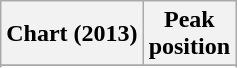<table class="wikitable sortable plainrowheaders" style="text-align:center">
<tr>
<th scope="col">Chart (2013)</th>
<th scope="col">Peak<br>position</th>
</tr>
<tr>
</tr>
<tr>
</tr>
<tr>
</tr>
</table>
